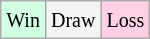<table class="wikitable">
<tr>
<td style="background-color: #d0ffe3;"><small>Win</small></td>
<td style="background-color: #f3f3f3;"><small>Draw</small></td>
<td style="background-color: #ffd0e3;"><small>Loss</small></td>
</tr>
</table>
